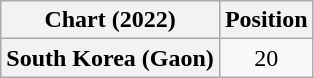<table class="wikitable plainrowheaders" style="text-align:center">
<tr>
<th scope="col">Chart (2022)</th>
<th scope="col">Position</th>
</tr>
<tr>
<th scope="row">South Korea (Gaon)</th>
<td>20</td>
</tr>
</table>
